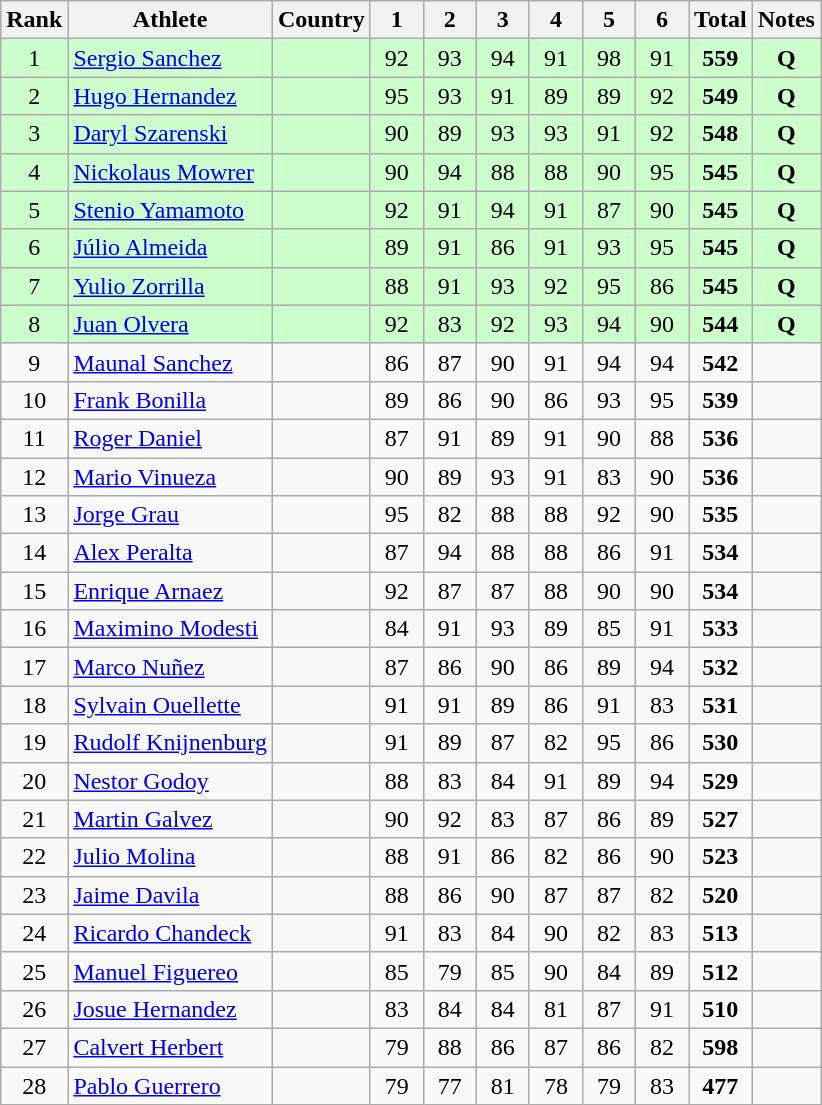<table class="wikitable sortable" style="text-align:center">
<tr>
<th>Rank</th>
<th>Athlete</th>
<th>Country</th>
<th class="sortable" style="width: 28px">1</th>
<th class="sortable" style="width: 28px">2</th>
<th class="sortable" style="width: 28px">3</th>
<th class="sortable" style="width: 28px">4</th>
<th class="sortable" style="width: 28px">5</th>
<th class="sortable" style="width: 28px">6</th>
<th>Total</th>
<th class="unsortable">Notes</th>
</tr>
<tr bgcolor=#ccffcc>
<td>1</td>
<td align="left"><a href='#'>Sergio Sanchez</a></td>
<td align="left"></td>
<td>92</td>
<td>93</td>
<td>94</td>
<td>91</td>
<td>98</td>
<td>91</td>
<td><strong>559</strong></td>
<td><strong>Q</strong></td>
</tr>
<tr bgcolor=#ccffcc>
<td>2</td>
<td align="left"><a href='#'>Hugo Hernandez</a></td>
<td align="left"></td>
<td>95</td>
<td>93</td>
<td>91</td>
<td>89</td>
<td>89</td>
<td>92</td>
<td><strong>549</strong></td>
<td><strong>Q</strong></td>
</tr>
<tr bgcolor=#ccffcc>
<td>3</td>
<td align="left"><a href='#'>Daryl Szarenski</a></td>
<td align="left"></td>
<td>90</td>
<td>89</td>
<td>93</td>
<td>93</td>
<td>91</td>
<td>92</td>
<td><strong>548</strong></td>
<td><strong>Q</strong></td>
</tr>
<tr bgcolor=#ccffcc>
<td>4</td>
<td align="left"><a href='#'>Nickolaus Mowrer</a></td>
<td align="left"></td>
<td>90</td>
<td>94</td>
<td>88</td>
<td>88</td>
<td>90</td>
<td>95</td>
<td><strong>545</strong></td>
<td><strong>Q</strong></td>
</tr>
<tr bgcolor=#ccffcc>
<td>5</td>
<td align="left"><a href='#'>Stenio Yamamoto</a></td>
<td align="left"></td>
<td>92</td>
<td>91</td>
<td>94</td>
<td>91</td>
<td>87</td>
<td>90</td>
<td><strong>545</strong></td>
<td><strong>Q</strong></td>
</tr>
<tr bgcolor=#ccffcc>
<td>6</td>
<td align="left"><a href='#'>Júlio Almeida</a></td>
<td align="left"></td>
<td>89</td>
<td>91</td>
<td>86</td>
<td>91</td>
<td>93</td>
<td>95</td>
<td><strong>545</strong></td>
<td><strong>Q</strong></td>
</tr>
<tr bgcolor=#ccffcc>
<td>7</td>
<td align="left"><a href='#'>Yulio Zorrilla</a></td>
<td align="left"></td>
<td>88</td>
<td>91</td>
<td>93</td>
<td>92</td>
<td>95</td>
<td>86</td>
<td><strong>545</strong></td>
<td><strong>Q</strong></td>
</tr>
<tr bgcolor=#ccffcc>
<td>8</td>
<td align="left"><a href='#'>Juan Olvera</a></td>
<td align="left"></td>
<td>92</td>
<td>83</td>
<td>92</td>
<td>93</td>
<td>94</td>
<td>90</td>
<td><strong>544</strong></td>
<td><strong>Q</strong></td>
</tr>
<tr>
<td>9</td>
<td align="left"><a href='#'>Maunal Sanchez</a></td>
<td align="left"></td>
<td>86</td>
<td>87</td>
<td>90</td>
<td>91</td>
<td>94</td>
<td>94</td>
<td><strong>542</strong></td>
<td></td>
</tr>
<tr>
<td>10</td>
<td align="left"><a href='#'>Frank Bonilla</a></td>
<td align="left"></td>
<td>89</td>
<td>86</td>
<td>90</td>
<td>86</td>
<td>93</td>
<td>95</td>
<td><strong>539</strong></td>
<td></td>
</tr>
<tr>
<td>11</td>
<td align="left"><a href='#'>Roger Daniel</a></td>
<td align="left"></td>
<td>87</td>
<td>91</td>
<td>89</td>
<td>91</td>
<td>90</td>
<td>88</td>
<td><strong>536</strong></td>
<td></td>
</tr>
<tr>
<td>12</td>
<td align="left"><a href='#'>Mario Vinueza</a></td>
<td align="left"></td>
<td>90</td>
<td>89</td>
<td>93</td>
<td>91</td>
<td>83</td>
<td>90</td>
<td><strong>536</strong></td>
<td></td>
</tr>
<tr>
<td>13</td>
<td align="left"><a href='#'>Jorge Grau</a></td>
<td align="left"></td>
<td>95</td>
<td>82</td>
<td>88</td>
<td>88</td>
<td>92</td>
<td>90</td>
<td><strong>535</strong></td>
<td></td>
</tr>
<tr>
<td>14</td>
<td align="left"><a href='#'>Alex Peralta</a></td>
<td align="left"></td>
<td>87</td>
<td>94</td>
<td>88</td>
<td>88</td>
<td>86</td>
<td>91</td>
<td><strong>534</strong></td>
<td></td>
</tr>
<tr>
<td>15</td>
<td align="left"><a href='#'>Enrique Arnaez</a></td>
<td align="left"></td>
<td>92</td>
<td>87</td>
<td>87</td>
<td>88</td>
<td>90</td>
<td>90</td>
<td><strong>534</strong></td>
<td></td>
</tr>
<tr>
<td>16</td>
<td align="left"><a href='#'>Maximino Modesti</a></td>
<td align="left"></td>
<td>84</td>
<td>91</td>
<td>93</td>
<td>89</td>
<td>85</td>
<td>91</td>
<td><strong>533</strong></td>
<td></td>
</tr>
<tr>
<td>17</td>
<td align="left"><a href='#'>Marco Nuñez</a></td>
<td align="left"></td>
<td>87</td>
<td>86</td>
<td>90</td>
<td>86</td>
<td>89</td>
<td>94</td>
<td><strong>532</strong></td>
<td></td>
</tr>
<tr>
<td>18</td>
<td align="left"><a href='#'>Sylvain Ouellette</a></td>
<td align="left"></td>
<td>91</td>
<td>91</td>
<td>89</td>
<td>86</td>
<td>91</td>
<td>83</td>
<td><strong>531</strong></td>
<td></td>
</tr>
<tr>
<td>19</td>
<td align="left"><a href='#'>Rudolf Knijnenburg</a></td>
<td align="left"></td>
<td>91</td>
<td>89</td>
<td>87</td>
<td>82</td>
<td>95</td>
<td>86</td>
<td><strong>530</strong></td>
<td></td>
</tr>
<tr>
<td>20</td>
<td align="left"><a href='#'>Nestor Godoy</a></td>
<td align="left"></td>
<td>88</td>
<td>83</td>
<td>84</td>
<td>91</td>
<td>89</td>
<td>94</td>
<td><strong>529</strong></td>
<td></td>
</tr>
<tr>
<td>21</td>
<td align="left"><a href='#'>Martin Galvez</a></td>
<td align="left"></td>
<td>90</td>
<td>92</td>
<td>83</td>
<td>87</td>
<td>86</td>
<td>89</td>
<td><strong>527</strong></td>
<td></td>
</tr>
<tr>
<td>22</td>
<td align="left"><a href='#'>Julio Molina</a></td>
<td align="left"></td>
<td>88</td>
<td>91</td>
<td>86</td>
<td>82</td>
<td>86</td>
<td>90</td>
<td><strong>523</strong></td>
<td></td>
</tr>
<tr>
<td>23</td>
<td align="left"><a href='#'>Jaime Davila</a></td>
<td align="left"></td>
<td>88</td>
<td>86</td>
<td>90</td>
<td>87</td>
<td>87</td>
<td>82</td>
<td><strong>520</strong></td>
<td></td>
</tr>
<tr>
<td>24</td>
<td align="left"><a href='#'>Ricardo Chandeck</a></td>
<td align="left"></td>
<td>91</td>
<td>83</td>
<td>84</td>
<td>90</td>
<td>82</td>
<td>83</td>
<td><strong>513</strong></td>
<td></td>
</tr>
<tr>
<td>25</td>
<td align="left"><a href='#'>Manuel Figuereo</a></td>
<td align="left"></td>
<td>85</td>
<td>79</td>
<td>85</td>
<td>90</td>
<td>84</td>
<td>89</td>
<td><strong>512</strong></td>
<td></td>
</tr>
<tr>
<td>26</td>
<td align="left"><a href='#'>Josue Hernandez</a></td>
<td align="left"></td>
<td>83</td>
<td>84</td>
<td>84</td>
<td>81</td>
<td>87</td>
<td>91</td>
<td><strong>510</strong></td>
<td></td>
</tr>
<tr>
<td>27</td>
<td align="left"><a href='#'>Calvert Herbert</a></td>
<td align="left"></td>
<td>79</td>
<td>88</td>
<td>86</td>
<td>87</td>
<td>86</td>
<td>82</td>
<td><strong>598</strong></td>
<td></td>
</tr>
<tr>
<td>28</td>
<td align="left"><a href='#'>Pablo Guerrero</a></td>
<td align="left"></td>
<td>79</td>
<td>77</td>
<td>81</td>
<td>78</td>
<td>79</td>
<td>83</td>
<td><strong>477</strong></td>
<td></td>
</tr>
</table>
